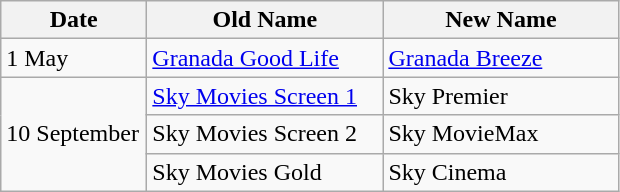<table class="wikitable">
<tr>
<th width=90>Date</th>
<th width=150>Old Name</th>
<th width=150>New Name</th>
</tr>
<tr>
<td>1 May</td>
<td><a href='#'>Granada Good Life</a></td>
<td><a href='#'>Granada Breeze</a></td>
</tr>
<tr>
<td rowspan="3">10 September</td>
<td><a href='#'>Sky Movies Screen 1</a></td>
<td>Sky Premier</td>
</tr>
<tr>
<td>Sky Movies Screen 2</td>
<td>Sky MovieMax</td>
</tr>
<tr>
<td>Sky Movies Gold</td>
<td>Sky Cinema</td>
</tr>
</table>
